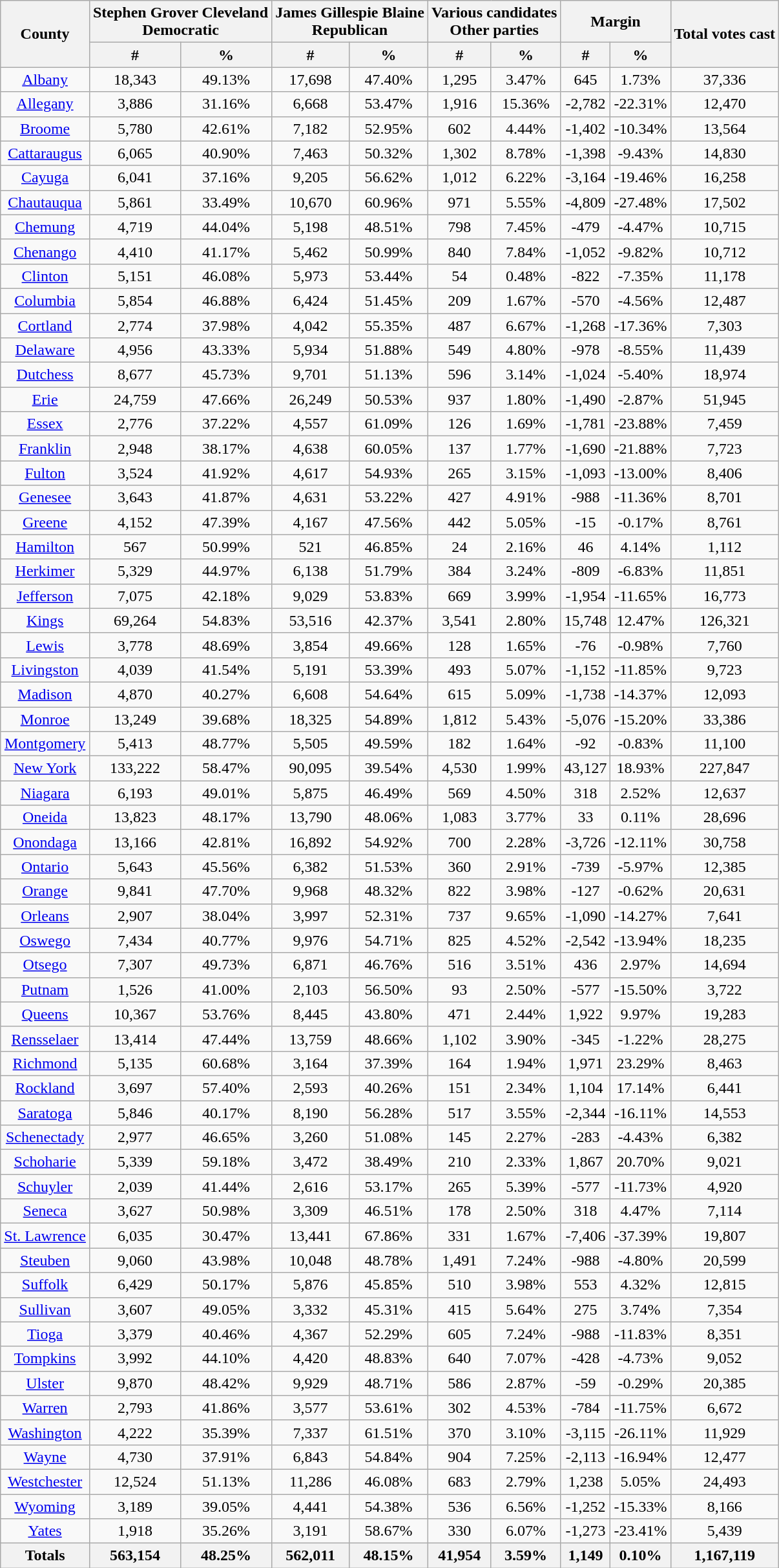<table class="wikitable sortable">
<tr>
<th rowspan="2">County</th>
<th colspan="2">Stephen Grover Cleveland<br>Democratic</th>
<th colspan="2">James Gillespie Blaine<br>Republican</th>
<th colspan="2">Various candidates<br>Other parties</th>
<th colspan="2">Margin</th>
<th rowspan="2" data-sort-type="number">Total votes cast</th>
</tr>
<tr>
<th data-sort-type="number">#</th>
<th data-sort-type="number">%</th>
<th data-sort-type="number">#</th>
<th data-sort-type="number">%</th>
<th data-sort-type="number">#</th>
<th data-sort-type="number">%</th>
<th data-sort-type="number">#</th>
<th data-sort-type="number">%</th>
</tr>
<tr style="text-align:center;">
<td><a href='#'>Albany</a></td>
<td>18,343</td>
<td>49.13%</td>
<td>17,698</td>
<td>47.40%</td>
<td>1,295</td>
<td>3.47%</td>
<td>645</td>
<td>1.73%</td>
<td>37,336</td>
</tr>
<tr style="text-align:center;">
<td><a href='#'>Allegany</a></td>
<td>3,886</td>
<td>31.16%</td>
<td>6,668</td>
<td>53.47%</td>
<td>1,916</td>
<td>15.36%</td>
<td>-2,782</td>
<td>-22.31%</td>
<td>12,470</td>
</tr>
<tr style="text-align:center;">
<td><a href='#'>Broome</a></td>
<td>5,780</td>
<td>42.61%</td>
<td>7,182</td>
<td>52.95%</td>
<td>602</td>
<td>4.44%</td>
<td>-1,402</td>
<td>-10.34%</td>
<td>13,564</td>
</tr>
<tr style="text-align:center;">
<td><a href='#'>Cattaraugus</a></td>
<td>6,065</td>
<td>40.90%</td>
<td>7,463</td>
<td>50.32%</td>
<td>1,302</td>
<td>8.78%</td>
<td>-1,398</td>
<td>-9.43%</td>
<td>14,830</td>
</tr>
<tr style="text-align:center;">
<td><a href='#'>Cayuga</a></td>
<td>6,041</td>
<td>37.16%</td>
<td>9,205</td>
<td>56.62%</td>
<td>1,012</td>
<td>6.22%</td>
<td>-3,164</td>
<td>-19.46%</td>
<td>16,258</td>
</tr>
<tr style="text-align:center;">
<td><a href='#'>Chautauqua</a></td>
<td>5,861</td>
<td>33.49%</td>
<td>10,670</td>
<td>60.96%</td>
<td>971</td>
<td>5.55%</td>
<td>-4,809</td>
<td>-27.48%</td>
<td>17,502</td>
</tr>
<tr style="text-align:center;">
<td><a href='#'>Chemung</a></td>
<td>4,719</td>
<td>44.04%</td>
<td>5,198</td>
<td>48.51%</td>
<td>798</td>
<td>7.45%</td>
<td>-479</td>
<td>-4.47%</td>
<td>10,715</td>
</tr>
<tr style="text-align:center;">
<td><a href='#'>Chenango</a></td>
<td>4,410</td>
<td>41.17%</td>
<td>5,462</td>
<td>50.99%</td>
<td>840</td>
<td>7.84%</td>
<td>-1,052</td>
<td>-9.82%</td>
<td>10,712</td>
</tr>
<tr style="text-align:center;">
<td><a href='#'>Clinton</a></td>
<td>5,151</td>
<td>46.08%</td>
<td>5,973</td>
<td>53.44%</td>
<td>54</td>
<td>0.48%</td>
<td>-822</td>
<td>-7.35%</td>
<td>11,178</td>
</tr>
<tr style="text-align:center;">
<td><a href='#'>Columbia</a></td>
<td>5,854</td>
<td>46.88%</td>
<td>6,424</td>
<td>51.45%</td>
<td>209</td>
<td>1.67%</td>
<td>-570</td>
<td>-4.56%</td>
<td>12,487</td>
</tr>
<tr style="text-align:center;">
<td><a href='#'>Cortland</a></td>
<td>2,774</td>
<td>37.98%</td>
<td>4,042</td>
<td>55.35%</td>
<td>487</td>
<td>6.67%</td>
<td>-1,268</td>
<td>-17.36%</td>
<td>7,303</td>
</tr>
<tr style="text-align:center;">
<td><a href='#'>Delaware</a></td>
<td>4,956</td>
<td>43.33%</td>
<td>5,934</td>
<td>51.88%</td>
<td>549</td>
<td>4.80%</td>
<td>-978</td>
<td>-8.55%</td>
<td>11,439</td>
</tr>
<tr style="text-align:center;">
<td><a href='#'>Dutchess</a></td>
<td>8,677</td>
<td>45.73%</td>
<td>9,701</td>
<td>51.13%</td>
<td>596</td>
<td>3.14%</td>
<td>-1,024</td>
<td>-5.40%</td>
<td>18,974</td>
</tr>
<tr style="text-align:center;">
<td><a href='#'>Erie</a></td>
<td>24,759</td>
<td>47.66%</td>
<td>26,249</td>
<td>50.53%</td>
<td>937</td>
<td>1.80%</td>
<td>-1,490</td>
<td>-2.87%</td>
<td>51,945</td>
</tr>
<tr style="text-align:center;">
<td><a href='#'>Essex</a></td>
<td>2,776</td>
<td>37.22%</td>
<td>4,557</td>
<td>61.09%</td>
<td>126</td>
<td>1.69%</td>
<td>-1,781</td>
<td>-23.88%</td>
<td>7,459</td>
</tr>
<tr style="text-align:center;">
<td><a href='#'>Franklin</a></td>
<td>2,948</td>
<td>38.17%</td>
<td>4,638</td>
<td>60.05%</td>
<td>137</td>
<td>1.77%</td>
<td>-1,690</td>
<td>-21.88%</td>
<td>7,723</td>
</tr>
<tr style="text-align:center;">
<td><a href='#'>Fulton</a></td>
<td>3,524</td>
<td>41.92%</td>
<td>4,617</td>
<td>54.93%</td>
<td>265</td>
<td>3.15%</td>
<td>-1,093</td>
<td>-13.00%</td>
<td>8,406</td>
</tr>
<tr style="text-align:center;">
<td><a href='#'>Genesee</a></td>
<td>3,643</td>
<td>41.87%</td>
<td>4,631</td>
<td>53.22%</td>
<td>427</td>
<td>4.91%</td>
<td>-988</td>
<td>-11.36%</td>
<td>8,701</td>
</tr>
<tr style="text-align:center;">
<td><a href='#'>Greene</a></td>
<td>4,152</td>
<td>47.39%</td>
<td>4,167</td>
<td>47.56%</td>
<td>442</td>
<td>5.05%</td>
<td>-15</td>
<td>-0.17%</td>
<td>8,761</td>
</tr>
<tr style="text-align:center;">
<td><a href='#'>Hamilton</a></td>
<td>567</td>
<td>50.99%</td>
<td>521</td>
<td>46.85%</td>
<td>24</td>
<td>2.16%</td>
<td>46</td>
<td>4.14%</td>
<td>1,112</td>
</tr>
<tr style="text-align:center;">
<td><a href='#'>Herkimer</a></td>
<td>5,329</td>
<td>44.97%</td>
<td>6,138</td>
<td>51.79%</td>
<td>384</td>
<td>3.24%</td>
<td>-809</td>
<td>-6.83%</td>
<td>11,851</td>
</tr>
<tr style="text-align:center;">
<td><a href='#'>Jefferson</a></td>
<td>7,075</td>
<td>42.18%</td>
<td>9,029</td>
<td>53.83%</td>
<td>669</td>
<td>3.99%</td>
<td>-1,954</td>
<td>-11.65%</td>
<td>16,773</td>
</tr>
<tr style="text-align:center;">
<td><a href='#'>Kings</a></td>
<td>69,264</td>
<td>54.83%</td>
<td>53,516</td>
<td>42.37%</td>
<td>3,541</td>
<td>2.80%</td>
<td>15,748</td>
<td>12.47%</td>
<td>126,321</td>
</tr>
<tr style="text-align:center;">
<td><a href='#'>Lewis</a></td>
<td>3,778</td>
<td>48.69%</td>
<td>3,854</td>
<td>49.66%</td>
<td>128</td>
<td>1.65%</td>
<td>-76</td>
<td>-0.98%</td>
<td>7,760</td>
</tr>
<tr style="text-align:center;">
<td><a href='#'>Livingston</a></td>
<td>4,039</td>
<td>41.54%</td>
<td>5,191</td>
<td>53.39%</td>
<td>493</td>
<td>5.07%</td>
<td>-1,152</td>
<td>-11.85%</td>
<td>9,723</td>
</tr>
<tr style="text-align:center;">
<td><a href='#'>Madison</a></td>
<td>4,870</td>
<td>40.27%</td>
<td>6,608</td>
<td>54.64%</td>
<td>615</td>
<td>5.09%</td>
<td>-1,738</td>
<td>-14.37%</td>
<td>12,093</td>
</tr>
<tr style="text-align:center;">
<td><a href='#'>Monroe</a></td>
<td>13,249</td>
<td>39.68%</td>
<td>18,325</td>
<td>54.89%</td>
<td>1,812</td>
<td>5.43%</td>
<td>-5,076</td>
<td>-15.20%</td>
<td>33,386</td>
</tr>
<tr style="text-align:center;">
<td><a href='#'>Montgomery</a></td>
<td>5,413</td>
<td>48.77%</td>
<td>5,505</td>
<td>49.59%</td>
<td>182</td>
<td>1.64%</td>
<td>-92</td>
<td>-0.83%</td>
<td>11,100</td>
</tr>
<tr style="text-align:center;">
<td><a href='#'>New York</a></td>
<td>133,222</td>
<td>58.47%</td>
<td>90,095</td>
<td>39.54%</td>
<td>4,530</td>
<td>1.99%</td>
<td>43,127</td>
<td>18.93%</td>
<td>227,847</td>
</tr>
<tr style="text-align:center;">
<td><a href='#'>Niagara</a></td>
<td>6,193</td>
<td>49.01%</td>
<td>5,875</td>
<td>46.49%</td>
<td>569</td>
<td>4.50%</td>
<td>318</td>
<td>2.52%</td>
<td>12,637</td>
</tr>
<tr style="text-align:center;">
<td><a href='#'>Oneida</a></td>
<td>13,823</td>
<td>48.17%</td>
<td>13,790</td>
<td>48.06%</td>
<td>1,083</td>
<td>3.77%</td>
<td>33</td>
<td>0.11%</td>
<td>28,696</td>
</tr>
<tr style="text-align:center;">
<td><a href='#'>Onondaga</a></td>
<td>13,166</td>
<td>42.81%</td>
<td>16,892</td>
<td>54.92%</td>
<td>700</td>
<td>2.28%</td>
<td>-3,726</td>
<td>-12.11%</td>
<td>30,758</td>
</tr>
<tr style="text-align:center;">
<td><a href='#'>Ontario</a></td>
<td>5,643</td>
<td>45.56%</td>
<td>6,382</td>
<td>51.53%</td>
<td>360</td>
<td>2.91%</td>
<td>-739</td>
<td>-5.97%</td>
<td>12,385</td>
</tr>
<tr style="text-align:center;">
<td><a href='#'>Orange</a></td>
<td>9,841</td>
<td>47.70%</td>
<td>9,968</td>
<td>48.32%</td>
<td>822</td>
<td>3.98%</td>
<td>-127</td>
<td>-0.62%</td>
<td>20,631</td>
</tr>
<tr style="text-align:center;">
<td><a href='#'>Orleans</a></td>
<td>2,907</td>
<td>38.04%</td>
<td>3,997</td>
<td>52.31%</td>
<td>737</td>
<td>9.65%</td>
<td>-1,090</td>
<td>-14.27%</td>
<td>7,641</td>
</tr>
<tr style="text-align:center;">
<td><a href='#'>Oswego</a></td>
<td>7,434</td>
<td>40.77%</td>
<td>9,976</td>
<td>54.71%</td>
<td>825</td>
<td>4.52%</td>
<td>-2,542</td>
<td>-13.94%</td>
<td>18,235</td>
</tr>
<tr style="text-align:center;">
<td><a href='#'>Otsego</a></td>
<td>7,307</td>
<td>49.73%</td>
<td>6,871</td>
<td>46.76%</td>
<td>516</td>
<td>3.51%</td>
<td>436</td>
<td>2.97%</td>
<td>14,694</td>
</tr>
<tr style="text-align:center;">
<td><a href='#'>Putnam</a></td>
<td>1,526</td>
<td>41.00%</td>
<td>2,103</td>
<td>56.50%</td>
<td>93</td>
<td>2.50%</td>
<td>-577</td>
<td>-15.50%</td>
<td>3,722</td>
</tr>
<tr style="text-align:center;">
<td><a href='#'>Queens</a></td>
<td>10,367</td>
<td>53.76%</td>
<td>8,445</td>
<td>43.80%</td>
<td>471</td>
<td>2.44%</td>
<td>1,922</td>
<td>9.97%</td>
<td>19,283</td>
</tr>
<tr style="text-align:center;">
<td><a href='#'>Rensselaer</a></td>
<td>13,414</td>
<td>47.44%</td>
<td>13,759</td>
<td>48.66%</td>
<td>1,102</td>
<td>3.90%</td>
<td>-345</td>
<td>-1.22%</td>
<td>28,275</td>
</tr>
<tr style="text-align:center;">
<td><a href='#'>Richmond</a></td>
<td>5,135</td>
<td>60.68%</td>
<td>3,164</td>
<td>37.39%</td>
<td>164</td>
<td>1.94%</td>
<td>1,971</td>
<td>23.29%</td>
<td>8,463</td>
</tr>
<tr style="text-align:center;">
<td><a href='#'>Rockland</a></td>
<td>3,697</td>
<td>57.40%</td>
<td>2,593</td>
<td>40.26%</td>
<td>151</td>
<td>2.34%</td>
<td>1,104</td>
<td>17.14%</td>
<td>6,441</td>
</tr>
<tr style="text-align:center;">
<td><a href='#'>Saratoga</a></td>
<td>5,846</td>
<td>40.17%</td>
<td>8,190</td>
<td>56.28%</td>
<td>517</td>
<td>3.55%</td>
<td>-2,344</td>
<td>-16.11%</td>
<td>14,553</td>
</tr>
<tr style="text-align:center;">
<td><a href='#'>Schenectady</a></td>
<td>2,977</td>
<td>46.65%</td>
<td>3,260</td>
<td>51.08%</td>
<td>145</td>
<td>2.27%</td>
<td>-283</td>
<td>-4.43%</td>
<td>6,382</td>
</tr>
<tr style="text-align:center;">
<td><a href='#'>Schoharie</a></td>
<td>5,339</td>
<td>59.18%</td>
<td>3,472</td>
<td>38.49%</td>
<td>210</td>
<td>2.33%</td>
<td>1,867</td>
<td>20.70%</td>
<td>9,021</td>
</tr>
<tr style="text-align:center;">
<td><a href='#'>Schuyler</a></td>
<td>2,039</td>
<td>41.44%</td>
<td>2,616</td>
<td>53.17%</td>
<td>265</td>
<td>5.39%</td>
<td>-577</td>
<td>-11.73%</td>
<td>4,920</td>
</tr>
<tr style="text-align:center;">
<td><a href='#'>Seneca</a></td>
<td>3,627</td>
<td>50.98%</td>
<td>3,309</td>
<td>46.51%</td>
<td>178</td>
<td>2.50%</td>
<td>318</td>
<td>4.47%</td>
<td>7,114</td>
</tr>
<tr style="text-align:center;">
<td><a href='#'>St. Lawrence</a></td>
<td>6,035</td>
<td>30.47%</td>
<td>13,441</td>
<td>67.86%</td>
<td>331</td>
<td>1.67%</td>
<td>-7,406</td>
<td>-37.39%</td>
<td>19,807</td>
</tr>
<tr style="text-align:center;">
<td><a href='#'>Steuben</a></td>
<td>9,060</td>
<td>43.98%</td>
<td>10,048</td>
<td>48.78%</td>
<td>1,491</td>
<td>7.24%</td>
<td>-988</td>
<td>-4.80%</td>
<td>20,599</td>
</tr>
<tr style="text-align:center;">
<td><a href='#'>Suffolk</a></td>
<td>6,429</td>
<td>50.17%</td>
<td>5,876</td>
<td>45.85%</td>
<td>510</td>
<td>3.98%</td>
<td>553</td>
<td>4.32%</td>
<td>12,815</td>
</tr>
<tr style="text-align:center;">
<td><a href='#'>Sullivan</a></td>
<td>3,607</td>
<td>49.05%</td>
<td>3,332</td>
<td>45.31%</td>
<td>415</td>
<td>5.64%</td>
<td>275</td>
<td>3.74%</td>
<td>7,354</td>
</tr>
<tr style="text-align:center;">
<td><a href='#'>Tioga</a></td>
<td>3,379</td>
<td>40.46%</td>
<td>4,367</td>
<td>52.29%</td>
<td>605</td>
<td>7.24%</td>
<td>-988</td>
<td>-11.83%</td>
<td>8,351</td>
</tr>
<tr style="text-align:center;">
<td><a href='#'>Tompkins</a></td>
<td>3,992</td>
<td>44.10%</td>
<td>4,420</td>
<td>48.83%</td>
<td>640</td>
<td>7.07%</td>
<td>-428</td>
<td>-4.73%</td>
<td>9,052</td>
</tr>
<tr style="text-align:center;">
<td><a href='#'>Ulster</a></td>
<td>9,870</td>
<td>48.42%</td>
<td>9,929</td>
<td>48.71%</td>
<td>586</td>
<td>2.87%</td>
<td>-59</td>
<td>-0.29%</td>
<td>20,385</td>
</tr>
<tr style="text-align:center;">
<td><a href='#'>Warren</a></td>
<td>2,793</td>
<td>41.86%</td>
<td>3,577</td>
<td>53.61%</td>
<td>302</td>
<td>4.53%</td>
<td>-784</td>
<td>-11.75%</td>
<td>6,672</td>
</tr>
<tr style="text-align:center;">
<td><a href='#'>Washington</a></td>
<td>4,222</td>
<td>35.39%</td>
<td>7,337</td>
<td>61.51%</td>
<td>370</td>
<td>3.10%</td>
<td>-3,115</td>
<td>-26.11%</td>
<td>11,929</td>
</tr>
<tr style="text-align:center;">
<td><a href='#'>Wayne</a></td>
<td>4,730</td>
<td>37.91%</td>
<td>6,843</td>
<td>54.84%</td>
<td>904</td>
<td>7.25%</td>
<td>-2,113</td>
<td>-16.94%</td>
<td>12,477</td>
</tr>
<tr style="text-align:center;">
<td><a href='#'>Westchester</a></td>
<td>12,524</td>
<td>51.13%</td>
<td>11,286</td>
<td>46.08%</td>
<td>683</td>
<td>2.79%</td>
<td>1,238</td>
<td>5.05%</td>
<td>24,493</td>
</tr>
<tr style="text-align:center;">
<td><a href='#'>Wyoming</a></td>
<td>3,189</td>
<td>39.05%</td>
<td>4,441</td>
<td>54.38%</td>
<td>536</td>
<td>6.56%</td>
<td>-1,252</td>
<td>-15.33%</td>
<td>8,166</td>
</tr>
<tr style="text-align:center;">
<td><a href='#'>Yates</a></td>
<td>1,918</td>
<td>35.26%</td>
<td>3,191</td>
<td>58.67%</td>
<td>330</td>
<td>6.07%</td>
<td>-1,273</td>
<td>-23.41%</td>
<td>5,439</td>
</tr>
<tr>
<th>Totals</th>
<th>563,154</th>
<th>48.25%</th>
<th>562,011</th>
<th>48.15%</th>
<th>41,954</th>
<th>3.59%</th>
<th>1,149</th>
<th>0.10%</th>
<th>1,167,119</th>
</tr>
</table>
